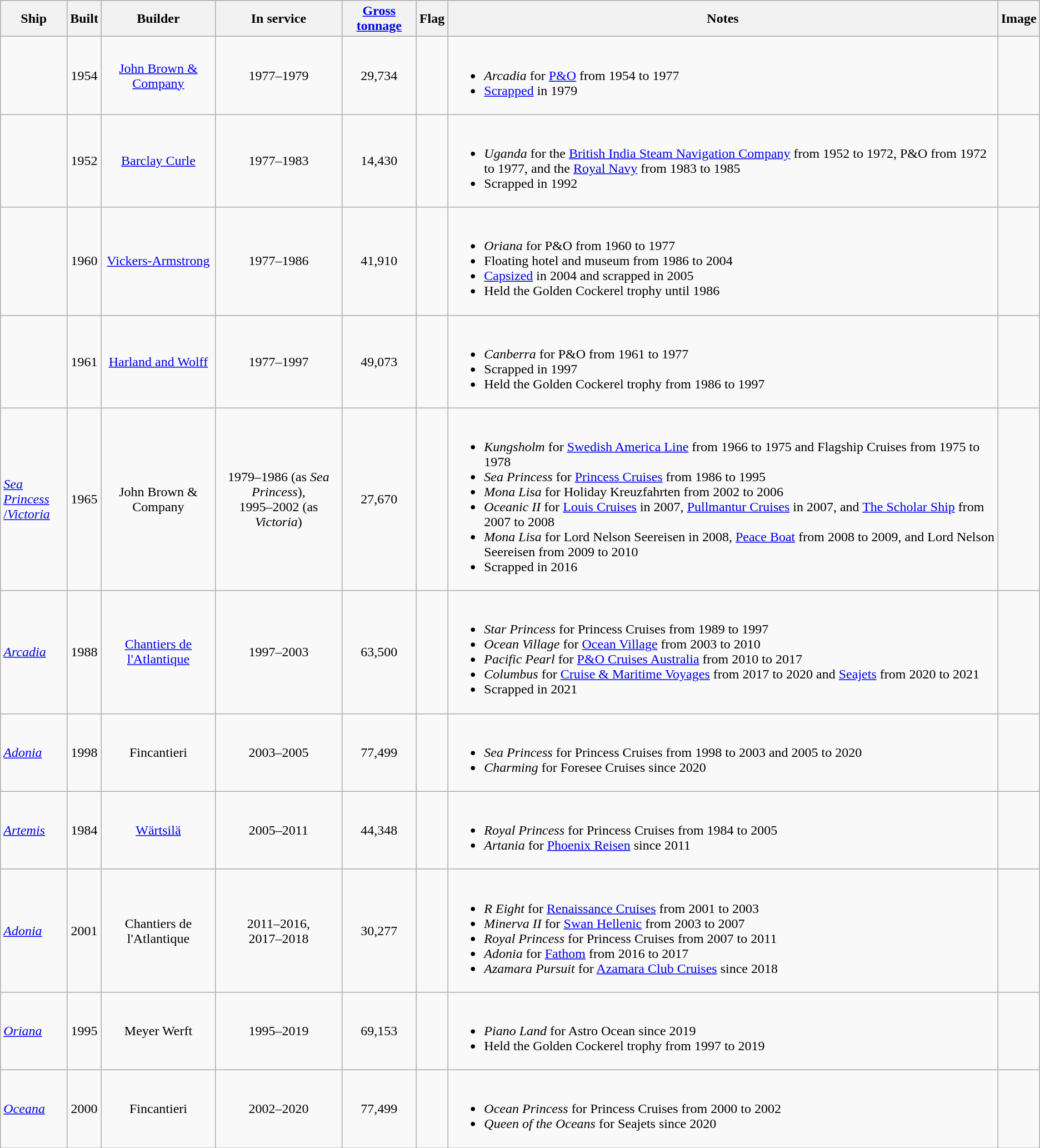<table class="wikitable sortable">
<tr>
<th>Ship</th>
<th>Built</th>
<th>Builder</th>
<th>In service</th>
<th><a href='#'>Gross tonnage</a></th>
<th>Flag</th>
<th>Notes</th>
<th>Image</th>
</tr>
<tr>
<td></td>
<td align="Center">1954</td>
<td align="Center"><a href='#'>John Brown & Company</a></td>
<td align="center">1977–1979</td>
<td align="center">29,734</td>
<td align="Center"></td>
<td><br><ul><li><em>Arcadia</em> for <a href='#'>P&O</a> from 1954 to 1977</li><li><a href='#'>Scrapped</a> in 1979</li></ul></td>
<td></td>
</tr>
<tr>
<td></td>
<td align="Center">1952</td>
<td align="Center"><a href='#'>Barclay Curle</a></td>
<td align="center">1977–1983</td>
<td align="center">14,430</td>
<td align="Center"></td>
<td><br><ul><li><em>Uganda</em> for the <a href='#'>British India Steam Navigation Company</a> from 1952 to 1972, P&O from 1972 to 1977, and the <a href='#'>Royal Navy</a> from 1983 to 1985</li><li>Scrapped in 1992</li></ul></td>
<td></td>
</tr>
<tr>
<td></td>
<td align="Center">1960</td>
<td align="Center"><a href='#'>Vickers-Armstrong</a></td>
<td align="center">1977–1986</td>
<td align="center">41,910</td>
<td align="Center"></td>
<td><br><ul><li><em>Oriana</em> for P&O from 1960 to 1977</li><li>Floating hotel and museum from 1986 to 2004</li><li><a href='#'>Capsized</a> in 2004 and scrapped in 2005</li><li>Held the Golden Cockerel trophy until 1986</li></ul></td>
<td></td>
</tr>
<tr>
<td></td>
<td align="Center">1961</td>
<td align="Center"><a href='#'>Harland and Wolff</a></td>
<td align="center">1977–1997</td>
<td align="center">49,073</td>
<td align="Center"></td>
<td><br><ul><li><em>Canberra</em> for P&O from 1961 to 1977</li><li>Scrapped in 1997</li><li>Held the Golden Cockerel trophy from 1986 to 1997</li></ul></td>
<td></td>
</tr>
<tr>
<td><a href='#'><em>Sea Princess</em><br>/<em>Victoria</em></a></td>
<td align="Center">1965</td>
<td align="Center">John Brown & Company</td>
<td align="center">1979–1986 (as <em>Sea Princess</em>),<br>1995–2002 (as <em>Victoria</em>)</td>
<td align="center">27,670</td>
<td align="Center"></td>
<td><br><ul><li><em>Kungsholm</em> for <a href='#'>Swedish America Line</a> from 1966 to 1975 and Flagship Cruises from 1975 to 1978</li><li><em>Sea Princess</em> for <a href='#'>Princess Cruises</a> from 1986 to 1995</li><li><em>Mona Lisa</em> for Holiday Kreuzfahrten from 2002 to 2006</li><li><em>Oceanic II</em> for <a href='#'>Louis Cruises</a> in 2007, <a href='#'>Pullmantur Cruises</a> in 2007, and <a href='#'>The Scholar Ship</a> from 2007 to 2008</li><li><em>Mona Lisa</em> for Lord Nelson Seereisen in 2008, <a href='#'>Peace Boat</a> from 2008 to 2009, and Lord Nelson Seereisen from 2009 to 2010</li><li>Scrapped in 2016</li></ul></td>
<td></td>
</tr>
<tr>
<td><a href='#'><em>Arcadia</em></a></td>
<td align="Center">1988</td>
<td align="Center"><a href='#'>Chantiers de l'Atlantique</a></td>
<td align="center">1997–2003</td>
<td align="center">63,500</td>
<td align="Center"></td>
<td><br><ul><li><em>Star Princess</em> for Princess Cruises from 1989 to 1997</li><li><em>Ocean Village</em> for <a href='#'>Ocean Village</a> from 2003 to 2010</li><li><em>Pacific Pearl</em> for <a href='#'>P&O Cruises Australia</a> from 2010 to 2017</li><li><em>Columbus</em> for <a href='#'>Cruise & Maritime Voyages</a> from 2017 to 2020 and <a href='#'>Seajets</a> from 2020 to 2021</li><li>Scrapped in 2021</li></ul></td>
<td></td>
</tr>
<tr>
<td><a href='#'><em>Adonia</em></a></td>
<td align="Center">1998</td>
<td align="Center">Fincantieri</td>
<td align="center">2003–2005</td>
<td align="center">77,499</td>
<td align="Center"></td>
<td><br><ul><li><em>Sea Princess</em> for Princess Cruises from 1998 to 2003 and 2005 to 2020</li><li><em>Charming</em> for Foresee Cruises since 2020</li></ul></td>
<td></td>
</tr>
<tr>
<td><a href='#'><em>Artemis</em></a></td>
<td align="Center">1984</td>
<td align="Center"><a href='#'>Wärtsilä</a></td>
<td align="center">2005–2011</td>
<td align="center">44,348</td>
<td align="Center"></td>
<td><br><ul><li><em>Royal Princess</em> for Princess Cruises from 1984 to 2005</li><li><em>Artania</em> for <a href='#'>Phoenix Reisen</a> since 2011</li></ul></td>
<td></td>
</tr>
<tr>
<td><a href='#'><em>Adonia</em></a></td>
<td align="Center">2001</td>
<td align="Center">Chantiers de l'Atlantique</td>
<td align="center">2011–2016,<br>2017–2018</td>
<td align="center">30,277</td>
<td align="Center"></td>
<td><br><ul><li><em>R Eight</em> for <a href='#'>Renaissance Cruises</a> from 2001 to 2003</li><li><em>Minerva II</em> for <a href='#'>Swan Hellenic</a> from 2003 to 2007</li><li><em>Royal Princess</em> for Princess Cruises from 2007 to 2011</li><li><em>Adonia</em> for <a href='#'>Fathom</a> from 2016 to 2017</li><li><em>Azamara Pursuit</em> for <a href='#'>Azamara Club Cruises</a> since 2018</li></ul></td>
<td></td>
</tr>
<tr>
<td><a href='#'><em>Oriana</em></a></td>
<td align="Center">1995</td>
<td align="Center">Meyer Werft</td>
<td align="Center">1995–2019</td>
<td align="Center">69,153</td>
<td align="Center"></td>
<td><br><ul><li><em>Piano Land</em> for Astro Ocean since 2019</li><li>Held the Golden Cockerel trophy from 1997 to 2019</li></ul></td>
<td></td>
</tr>
<tr>
<td><a href='#'><em>Oceana</em></a></td>
<td align="Center">2000</td>
<td align="Center">Fincantieri</td>
<td align="Center">2002–2020</td>
<td align="Center">77,499</td>
<td align="Center"></td>
<td><br><ul><li><em>Ocean Princess</em> for Princess Cruises from 2000 to 2002</li><li><em>Queen of the Oceans</em> for Seajets since 2020</li></ul></td>
<td></td>
</tr>
</table>
